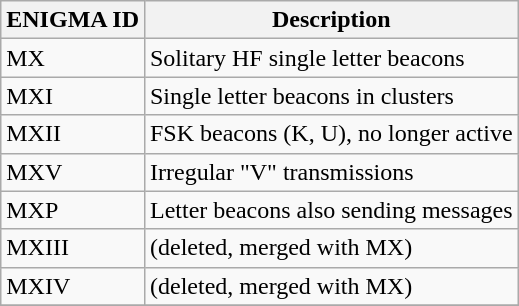<table class="wikitable">
<tr>
<th>ENIGMA ID</th>
<th>Description</th>
</tr>
<tr>
<td>MX</td>
<td>Solitary HF single letter beacons</td>
</tr>
<tr>
<td>MXI</td>
<td>Single letter beacons in clusters</td>
</tr>
<tr>
<td>MXII</td>
<td>FSK beacons (K, U), no longer active</td>
</tr>
<tr>
<td>MXV</td>
<td>Irregular "V" transmissions</td>
</tr>
<tr>
<td>MXP</td>
<td>Letter beacons also sending messages</td>
</tr>
<tr>
<td>MXIII</td>
<td>(deleted, merged with MX)</td>
</tr>
<tr>
<td>MXIV</td>
<td>(deleted, merged with MX)</td>
</tr>
<tr>
</tr>
</table>
